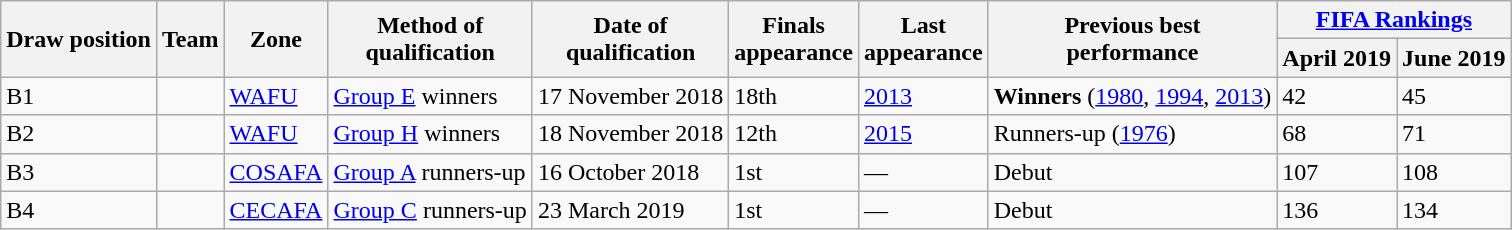<table class="wikitable sortable">
<tr>
<th rowspan=2>Draw position</th>
<th rowspan=2>Team</th>
<th rowspan=2>Zone</th>
<th rowspan=2>Method of<br>qualification</th>
<th rowspan=2>Date of<br>qualification</th>
<th rowspan=2>Finals<br>appearance</th>
<th rowspan=2>Last<br>appearance</th>
<th rowspan=2>Previous best<br>performance</th>
<th colspan=2><a href='#'>FIFA Rankings</a></th>
</tr>
<tr>
<th>April 2019</th>
<th>June 2019</th>
</tr>
<tr>
<td>B1</td>
<td style=white-space:nowrap></td>
<td><a href='#'>WAFU</a></td>
<td data-sort-value="E1"><a href='#'>Group E</a> winners</td>
<td data-sort-value="6">17 November 2018</td>
<td>18th</td>
<td><a href='#'>2013</a></td>
<td data-sort-value="1"><strong>Winners</strong> (<a href='#'>1980</a>, <a href='#'>1994</a>, <a href='#'>2013</a>)</td>
<td>42</td>
<td>45</td>
</tr>
<tr>
<td>B2</td>
<td style=white-space:nowrap></td>
<td><a href='#'>WAFU</a></td>
<td data-sort-value="H1"><a href='#'>Group H</a> winners</td>
<td data-sort-value="9">18 November 2018</td>
<td>12th</td>
<td><a href='#'>2015</a></td>
<td data-sort-value="2">Runners-up (<a href='#'>1976</a>)</td>
<td>68</td>
<td>71</td>
</tr>
<tr>
<td>B3</td>
<td style=white-space:nowrap></td>
<td><a href='#'>COSAFA</a></td>
<td data-sort-value="A2"><a href='#'>Group A</a> runners-up</td>
<td data-sort-value="1">16 October 2018</td>
<td>1st</td>
<td>—</td>
<td data-sort-value="99.1">Debut</td>
<td>107</td>
<td>108</td>
</tr>
<tr>
<td>B4</td>
<td style=white-space:nowrap></td>
<td><a href='#'>CECAFA</a></td>
<td data-sort-value="C2"><a href='#'>Group C</a> runners-up</td>
<td data-sort-value="16">23 March 2019</td>
<td>1st</td>
<td>—</td>
<td data-sort-value="99.2">Debut</td>
<td>136</td>
<td>134</td>
</tr>
</table>
